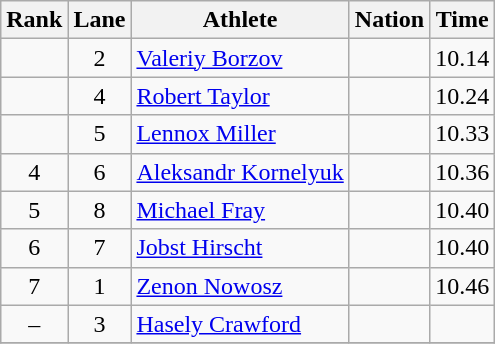<table class="wikitable sortable" style="text-align:center">
<tr>
<th>Rank</th>
<th>Lane</th>
<th>Athlete</th>
<th>Nation</th>
<th>Time</th>
</tr>
<tr>
<td></td>
<td>2</td>
<td align=left><a href='#'>Valeriy Borzov</a></td>
<td align=left></td>
<td>10.14</td>
</tr>
<tr>
<td></td>
<td>4</td>
<td align=left><a href='#'>Robert Taylor</a></td>
<td align=left></td>
<td>10.24</td>
</tr>
<tr>
<td></td>
<td>5</td>
<td align=left><a href='#'>Lennox Miller</a></td>
<td align=left></td>
<td>10.33</td>
</tr>
<tr>
<td>4</td>
<td>6</td>
<td align=left><a href='#'>Aleksandr Kornelyuk</a></td>
<td align=left></td>
<td>10.36</td>
</tr>
<tr>
<td>5</td>
<td>8</td>
<td align=left><a href='#'>Michael Fray</a></td>
<td align=left></td>
<td>10.40</td>
</tr>
<tr>
<td>6</td>
<td>7</td>
<td align=left><a href='#'>Jobst Hirscht</a></td>
<td align=left></td>
<td>10.40</td>
</tr>
<tr>
<td>7</td>
<td>1</td>
<td align=left><a href='#'>Zenon Nowosz</a></td>
<td align=left></td>
<td>10.46</td>
</tr>
<tr>
<td data-sort-value=8>–</td>
<td>3</td>
<td align=left><a href='#'>Hasely Crawford</a></td>
<td align=left></td>
<td></td>
</tr>
<tr>
</tr>
</table>
